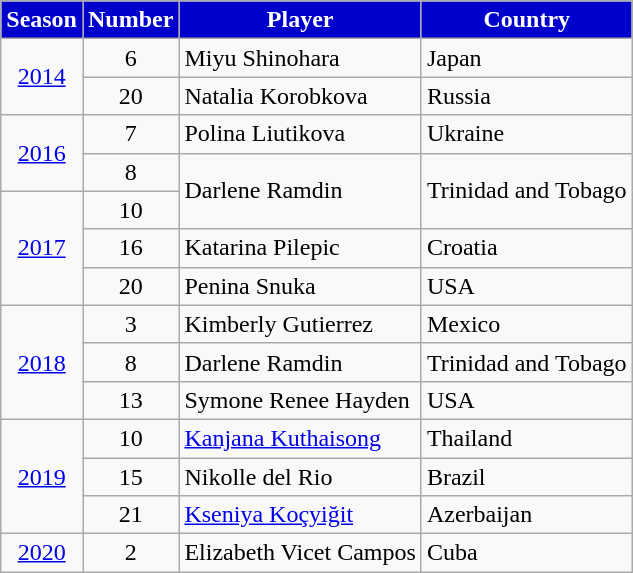<table class="wikitable">
<tr>
<th style="background:#0000CD; color:white;">Season</th>
<th style="background:#0000CD; color:white;">Number</th>
<th style="background:#0000CD; color:white;">Player</th>
<th style="background:#0000CD; color:white;">Country</th>
</tr>
<tr style="text-align:left;">
<td rowspan="2" style="text-align:center;"><a href='#'>2014</a></td>
<td align=center>6</td>
<td>Miyu Shinohara</td>
<td> Japan</td>
</tr>
<tr style="text-align:left;">
<td style="text-align:center;">20</td>
<td>Natalia Korobkova</td>
<td> Russia</td>
</tr>
<tr style="text-align:left;">
<td rowspan="2" style="text-align:center;"><a href='#'>2016</a></td>
<td align=center>7</td>
<td>Polina Liutikova</td>
<td> Ukraine</td>
</tr>
<tr style="text-align:left;">
<td style="text-align:center;">8</td>
<td rowspan="2">Darlene Ramdin</td>
<td rowspan="2"> Trinidad and Tobago</td>
</tr>
<tr style="text-align:left;">
<td rowspan="3" style="text-align:center;"><a href='#'>2017</a></td>
<td align=center>10</td>
</tr>
<tr style="text-align:left;">
<td style="text-align:center;">16</td>
<td>Katarina Pilepic</td>
<td> Croatia</td>
</tr>
<tr style="text-align:left;">
<td style="text-align:center;">20</td>
<td>Penina Snuka</td>
<td> USA</td>
</tr>
<tr style="text-align:left;">
<td rowspan="3" style="text-align:center;"><a href='#'>2018</a></td>
<td style="text-align:center;">3</td>
<td>Kimberly Gutierrez</td>
<td> Mexico</td>
</tr>
<tr style="text-align:left;">
<td style="text-align:center;">8</td>
<td>Darlene Ramdin</td>
<td> Trinidad and Tobago</td>
</tr>
<tr style="text-align:left;">
<td style="text-align:center;">13</td>
<td>Symone Renee Hayden</td>
<td> USA</td>
</tr>
<tr style="text-align:left;">
<td rowspan="3" style="text-align:center;"><a href='#'>2019</a></td>
<td style="text-align:center;">10</td>
<td><a href='#'>Kanjana Kuthaisong</a></td>
<td> Thailand</td>
</tr>
<tr style="text-align:left;">
<td align=center>15</td>
<td>Nikolle del Rio</td>
<td> Brazil</td>
</tr>
<tr style="text-align:left;">
<td style="text-align:center;">21</td>
<td><a href='#'>Kseniya Koçyiğit</a></td>
<td> Azerbaijan</td>
</tr>
<tr style="text-align:left;">
<td rowspan="1" style="text-align:center;"><a href='#'>2020</a></td>
<td style="text-align:center;">2</td>
<td>Elizabeth Vicet Campos</td>
<td> Cuba</td>
</tr>
</table>
